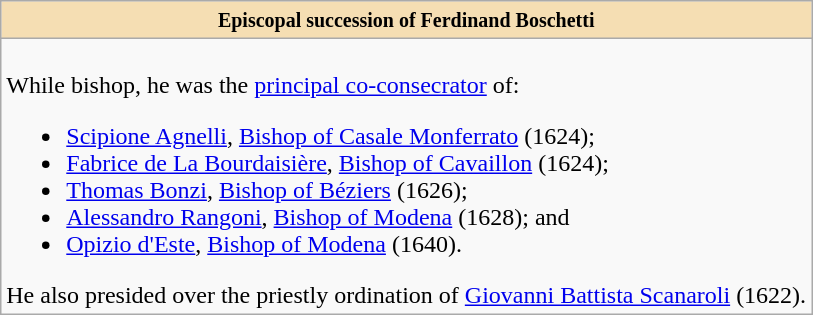<table role="presentation" class="wikitable mw-collapsible mw-collapsed"|>
<tr>
<th style="background:#F5DEB3"><small>Episcopal succession of Ferdinand Boschetti</small></th>
</tr>
<tr>
<td><br>While bishop, he was the <a href='#'>principal co-consecrator</a> of:<ul><li><a href='#'>Scipione Agnelli</a>, <a href='#'>Bishop of Casale Monferrato</a> (1624);</li><li><a href='#'>Fabrice de La Bourdaisière</a>, <a href='#'>Bishop of Cavaillon</a> (1624);</li><li><a href='#'>Thomas Bonzi</a>, <a href='#'>Bishop of Béziers</a> (1626);</li><li><a href='#'>Alessandro Rangoni</a>, <a href='#'>Bishop of Modena</a> (1628); and</li><li><a href='#'>Opizio d'Este</a>, <a href='#'>Bishop of Modena</a> (1640).</li></ul>He also presided over the priestly ordination of <a href='#'>Giovanni Battista Scanaroli</a> (1622).</td>
</tr>
</table>
